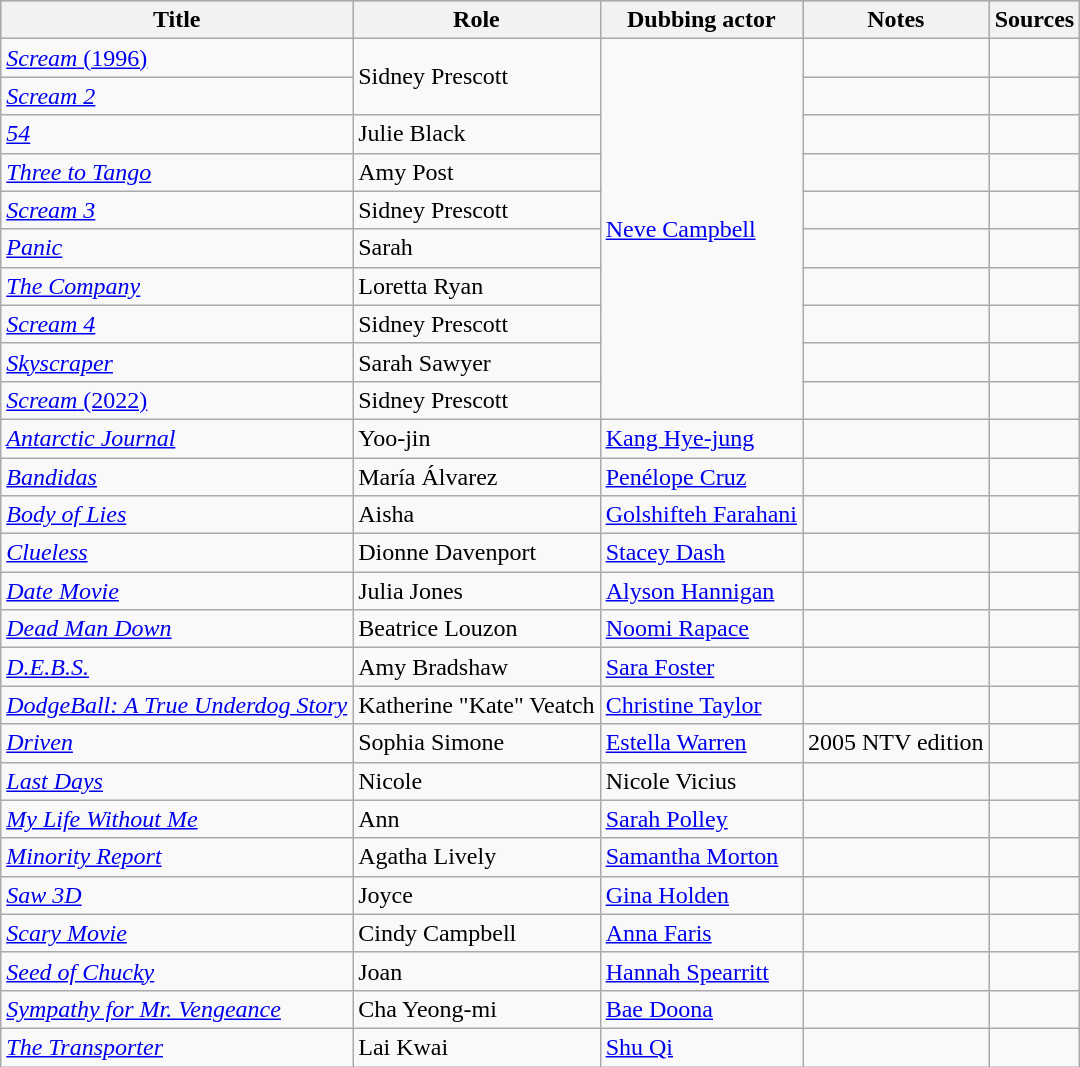<table class="wikitable sortable">
<tr style="background:#B0C4DE;">
<th>Title</th>
<th>Role</th>
<th>Dubbing actor</th>
<th class="unsortable">Notes</th>
<th class="unsortable">Sources</th>
</tr>
<tr>
<td><a href='#'><em>Scream</em> (1996)</a></td>
<td rowspan="2">Sidney Prescott</td>
<td rowspan="10"><a href='#'>Neve Campbell</a></td>
<td></td>
<td></td>
</tr>
<tr>
<td><em><a href='#'>Scream 2</a></em></td>
<td></td>
<td></td>
</tr>
<tr>
<td><em><a href='#'>54</a></em></td>
<td>Julie Black</td>
<td></td>
<td></td>
</tr>
<tr>
<td><em><a href='#'>Three to Tango</a></em></td>
<td>Amy Post</td>
<td></td>
<td></td>
</tr>
<tr>
<td><em><a href='#'>Scream 3</a></em></td>
<td>Sidney Prescott</td>
<td></td>
<td></td>
</tr>
<tr>
<td><em><a href='#'>Panic</a></em></td>
<td>Sarah</td>
<td></td>
<td></td>
</tr>
<tr>
<td><em><a href='#'>The Company</a></em></td>
<td>Loretta Ryan</td>
<td></td>
<td></td>
</tr>
<tr>
<td><em><a href='#'>Scream 4</a></em></td>
<td>Sidney Prescott</td>
<td></td>
<td></td>
</tr>
<tr>
<td><em><a href='#'>Skyscraper</a></em></td>
<td>Sarah Sawyer</td>
<td></td>
<td></td>
</tr>
<tr>
<td><a href='#'><em>Scream</em> (2022)</a></td>
<td>Sidney Prescott</td>
<td></td>
<td></td>
</tr>
<tr>
<td><em><a href='#'>Antarctic Journal</a></em></td>
<td>Yoo-jin</td>
<td><a href='#'>Kang Hye-jung</a></td>
<td></td>
<td></td>
</tr>
<tr>
<td><em><a href='#'>Bandidas</a></em></td>
<td>María Álvarez</td>
<td><a href='#'>Penélope Cruz</a></td>
<td></td>
<td></td>
</tr>
<tr>
<td><em><a href='#'>Body of Lies</a></em></td>
<td>Aisha</td>
<td><a href='#'>Golshifteh Farahani</a></td>
<td></td>
<td></td>
</tr>
<tr>
<td><em><a href='#'>Clueless</a></em></td>
<td>Dionne Davenport</td>
<td><a href='#'>Stacey Dash</a></td>
<td></td>
<td></td>
</tr>
<tr>
<td><em><a href='#'>Date Movie</a></em></td>
<td>Julia Jones</td>
<td><a href='#'>Alyson Hannigan</a></td>
<td></td>
<td></td>
</tr>
<tr>
<td><em><a href='#'>Dead Man Down</a></em></td>
<td>Beatrice Louzon</td>
<td><a href='#'>Noomi Rapace</a></td>
<td></td>
<td></td>
</tr>
<tr>
<td><em><a href='#'>D.E.B.S.</a></em></td>
<td>Amy Bradshaw</td>
<td><a href='#'>Sara Foster</a></td>
<td></td>
<td></td>
</tr>
<tr>
<td><em><a href='#'>DodgeBall: A True Underdog Story</a></em></td>
<td>Katherine "Kate" Veatch</td>
<td><a href='#'>Christine Taylor</a></td>
<td></td>
<td></td>
</tr>
<tr>
<td><em><a href='#'>Driven</a></em></td>
<td>Sophia Simone</td>
<td><a href='#'>Estella Warren</a></td>
<td>2005 NTV edition</td>
<td></td>
</tr>
<tr>
<td><em><a href='#'>Last Days</a></em></td>
<td>Nicole</td>
<td>Nicole Vicius</td>
<td></td>
<td></td>
</tr>
<tr>
<td><em><a href='#'>My Life Without Me</a></em></td>
<td>Ann</td>
<td><a href='#'>Sarah Polley</a></td>
<td></td>
<td></td>
</tr>
<tr>
<td><em><a href='#'>Minority Report</a></em></td>
<td>Agatha Lively</td>
<td><a href='#'>Samantha Morton</a></td>
<td></td>
<td></td>
</tr>
<tr>
<td><em><a href='#'>Saw 3D</a></em></td>
<td>Joyce</td>
<td><a href='#'>Gina Holden</a></td>
<td></td>
<td></td>
</tr>
<tr>
<td><em><a href='#'>Scary Movie</a></em></td>
<td>Cindy Campbell</td>
<td><a href='#'>Anna Faris</a></td>
<td></td>
<td></td>
</tr>
<tr>
<td><em><a href='#'>Seed of Chucky</a></em></td>
<td>Joan</td>
<td><a href='#'>Hannah Spearritt</a></td>
<td></td>
<td></td>
</tr>
<tr>
<td><em><a href='#'>Sympathy for Mr. Vengeance</a></em></td>
<td>Cha Yeong-mi</td>
<td><a href='#'>Bae Doona</a></td>
<td></td>
<td></td>
</tr>
<tr>
<td><em><a href='#'>The Transporter</a></em></td>
<td>Lai Kwai</td>
<td><a href='#'>Shu Qi</a></td>
<td></td>
<td></td>
</tr>
</table>
